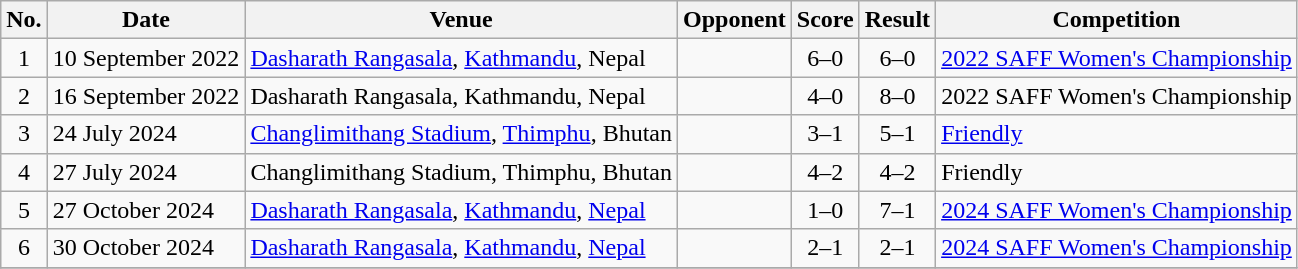<table class="wikitable sortable">
<tr>
<th scope="col">No.</th>
<th scope="col">Date</th>
<th scope="col">Venue</th>
<th scope="col">Opponent</th>
<th scope="col">Score</th>
<th scope="col">Result</th>
<th scope="col">Competition</th>
</tr>
<tr>
<td style="text-align:center">1</td>
<td>10 September 2022</td>
<td><a href='#'>Dasharath Rangasala</a>, <a href='#'>Kathmandu</a>, Nepal</td>
<td></td>
<td style="text-align:center">6–0</td>
<td style="text-align:center">6–0</td>
<td><a href='#'>2022 SAFF Women's Championship</a></td>
</tr>
<tr>
<td style="text-align:center">2</td>
<td>16 September 2022</td>
<td>Dasharath Rangasala, Kathmandu, Nepal</td>
<td></td>
<td style="text-align:center">4–0</td>
<td style="text-align:center">8–0</td>
<td>2022 SAFF Women's Championship</td>
</tr>
<tr>
<td style="text-align:center">3</td>
<td>24 July 2024</td>
<td><a href='#'>Changlimithang Stadium</a>, <a href='#'>Thimphu</a>, Bhutan</td>
<td></td>
<td style="text-align:center">3–1</td>
<td style="text-align:center">5–1</td>
<td><a href='#'>Friendly</a></td>
</tr>
<tr>
<td style="text-align:center">4</td>
<td>27 July 2024</td>
<td>Changlimithang Stadium, Thimphu, Bhutan</td>
<td></td>
<td style="text-align:center">4–2</td>
<td style="text-align:center">4–2</td>
<td>Friendly</td>
</tr>
<tr>
<td style="text-align:center">5</td>
<td>27 October 2024</td>
<td><a href='#'>Dasharath Rangasala</a>, <a href='#'>Kathmandu</a>, <a href='#'>Nepal</a></td>
<td></td>
<td style="text-align:center">1–0</td>
<td style="text-align:center">7–1</td>
<td><a href='#'>2024 SAFF Women's Championship</a></td>
</tr>
<tr>
<td style="text-align:center">6</td>
<td>30 October 2024</td>
<td><a href='#'>Dasharath Rangasala</a>, <a href='#'>Kathmandu</a>, <a href='#'>Nepal</a></td>
<td></td>
<td style="text-align:center">2–1</td>
<td style="text-align:center">2–1</td>
<td><a href='#'>2024 SAFF Women's Championship</a></td>
</tr>
<tr>
</tr>
</table>
